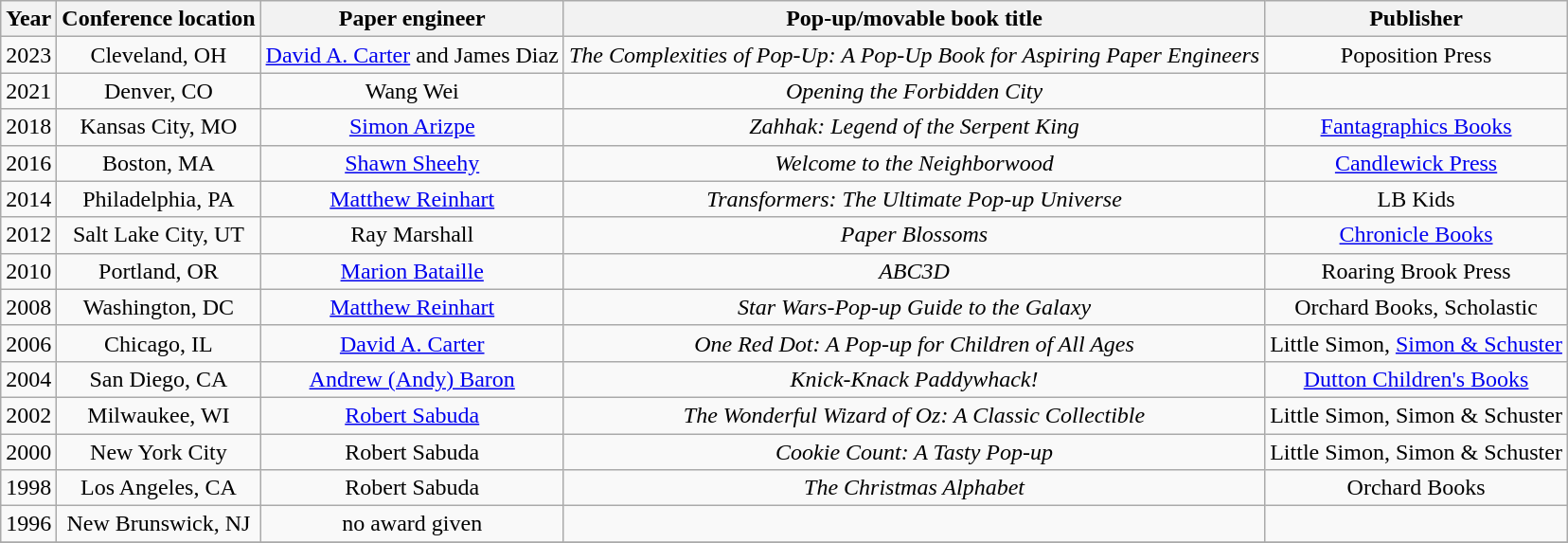<table cellpadding=10px class="wikitable" style="text-align: center">
<tr>
<th>Year</th>
<th>Conference location</th>
<th>Paper engineer</th>
<th>Pop-up/movable book title</th>
<th>Publisher</th>
</tr>
<tr>
<td>2023</td>
<td>Cleveland, OH</td>
<td><a href='#'>David A. Carter</a> and James Diaz</td>
<td><em>The Complexities of Pop-Up: A Pop-Up Book for Aspiring Paper Engineers</em> </td>
<td>Poposition Press</td>
</tr>
<tr>
<td>2021</td>
<td>Denver, CO</td>
<td>Wang Wei</td>
<td><em>Opening the Forbidden City</em> </td>
<td></td>
</tr>
<tr>
<td>2018</td>
<td>Kansas City, MO</td>
<td><a href='#'>Simon Arizpe</a></td>
<td><em>Zahhak: Legend of the Serpent King</em></td>
<td><a href='#'>Fantagraphics Books</a></td>
</tr>
<tr>
<td>2016</td>
<td>Boston, MA</td>
<td><a href='#'>Shawn Sheehy</a></td>
<td><em>Welcome to the Neighborwood</em></td>
<td><a href='#'>Candlewick Press</a></td>
</tr>
<tr>
<td>2014</td>
<td>Philadelphia, PA</td>
<td><a href='#'>Matthew Reinhart</a></td>
<td><em>Transformers: The Ultimate Pop-up Universe</em></td>
<td>LB Kids</td>
</tr>
<tr>
<td>2012</td>
<td>Salt Lake City, UT</td>
<td>Ray Marshall</td>
<td><em>Paper Blossoms</em></td>
<td><a href='#'>Chronicle Books</a></td>
</tr>
<tr>
<td>2010</td>
<td>Portland, OR</td>
<td><a href='#'>Marion Bataille</a></td>
<td><em>ABC3D</em></td>
<td>Roaring Brook Press</td>
</tr>
<tr>
<td>2008</td>
<td>Washington, DC</td>
<td><a href='#'>Matthew Reinhart</a></td>
<td><em>Star Wars-Pop-up Guide to the Galaxy</em></td>
<td>Orchard Books, Scholastic</td>
</tr>
<tr>
<td>2006</td>
<td>Chicago, IL</td>
<td><a href='#'>David A. Carter</a></td>
<td><em>One Red Dot: A Pop-up for Children of All Ages</em></td>
<td>Little Simon, <a href='#'>Simon & Schuster</a></td>
</tr>
<tr>
<td>2004</td>
<td>San Diego, CA</td>
<td><a href='#'>Andrew (Andy) Baron</a></td>
<td><em>Knick-Knack Paddywhack!</em></td>
<td><a href='#'>Dutton Children's Books</a></td>
</tr>
<tr>
<td>2002</td>
<td>Milwaukee, WI</td>
<td><a href='#'>Robert Sabuda</a></td>
<td><em>The Wonderful Wizard of Oz: A Classic Collectible</em></td>
<td>Little Simon, Simon & Schuster</td>
</tr>
<tr>
<td>2000</td>
<td>New York City</td>
<td>Robert Sabuda</td>
<td><em>Cookie Count: A Tasty Pop-up</em></td>
<td>Little Simon, Simon & Schuster</td>
</tr>
<tr>
<td>1998</td>
<td>Los Angeles, CA</td>
<td>Robert Sabuda</td>
<td><em>The Christmas Alphabet</em></td>
<td>Orchard Books</td>
</tr>
<tr>
<td>1996</td>
<td>New Brunswick, NJ</td>
<td>no award given</td>
<td></td>
<td></td>
</tr>
<tr>
</tr>
</table>
